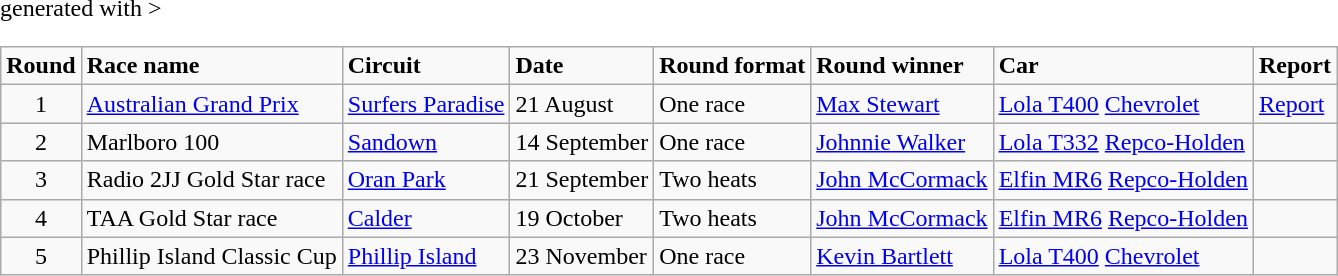<table class="wikitable" <hiddentext>generated with >
<tr style="font-weight:bold">
<td height="14" align="center">Round</td>
<td>Race name</td>
<td>Circuit</td>
<td>Date</td>
<td>Round format</td>
<td>Round winner</td>
<td>Car</td>
<td>Report</td>
</tr>
<tr>
<td height="14" align="center">1</td>
<td><a href='#'>Australian Grand Prix</a></td>
<td><a href='#'>Surfers Paradise</a></td>
<td>21 August</td>
<td>One race</td>
<td><a href='#'>Max Stewart</a></td>
<td><a href='#'>Lola T400</a> <a href='#'>Chevrolet</a></td>
<td><a href='#'>Report</a></td>
</tr>
<tr>
<td height="14" align="center">2</td>
<td>Marlboro 100</td>
<td><a href='#'>Sandown</a></td>
<td>14 September</td>
<td>One race</td>
<td><a href='#'>Johnnie Walker</a></td>
<td><a href='#'>Lola T332</a> <a href='#'>Repco-Holden</a></td>
<td></td>
</tr>
<tr>
<td height="14" align="center">3</td>
<td>Radio 2JJ Gold Star race</td>
<td><a href='#'>Oran Park</a></td>
<td>21 September</td>
<td>Two heats</td>
<td><a href='#'>John McCormack</a></td>
<td><a href='#'>Elfin MR6</a> <a href='#'>Repco-Holden</a></td>
<td></td>
</tr>
<tr>
<td height="14" align="center">4</td>
<td>TAA Gold Star race</td>
<td><a href='#'>Calder</a></td>
<td>19 October</td>
<td>Two heats</td>
<td><a href='#'>John McCormack</a></td>
<td><a href='#'>Elfin MR6</a> <a href='#'>Repco-Holden</a></td>
<td></td>
</tr>
<tr>
<td height="14" align="center">5</td>
<td>Phillip Island Classic Cup</td>
<td><a href='#'>Phillip Island</a></td>
<td>23 November</td>
<td>One race</td>
<td><a href='#'>Kevin Bartlett</a></td>
<td><a href='#'>Lola T400</a> <a href='#'>Chevrolet</a></td>
<td></td>
</tr>
</table>
